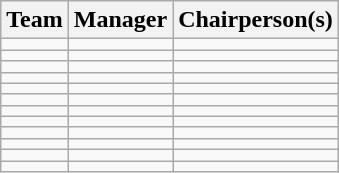<table class="wikitable sortable" style="text-align: left;">
<tr>
<th>Team</th>
<th>Manager</th>
<th>Chairperson(s)</th>
</tr>
<tr>
<td></td>
<td></td>
<td></td>
</tr>
<tr>
<td></td>
<td></td>
<td></td>
</tr>
<tr>
<td></td>
<td></td>
<td></td>
</tr>
<tr>
<td></td>
<td></td>
<td></td>
</tr>
<tr>
<td></td>
<td></td>
<td></td>
</tr>
<tr>
<td></td>
<td></td>
<td></td>
</tr>
<tr>
<td></td>
<td></td>
<td></td>
</tr>
<tr>
<td></td>
<td></td>
<td></td>
</tr>
<tr>
<td></td>
<td></td>
<td></td>
</tr>
<tr>
<td></td>
<td></td>
<td></td>
</tr>
<tr>
<td></td>
<td></td>
<td></td>
</tr>
<tr>
<td></td>
<td></td>
<td></td>
</tr>
</table>
